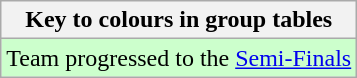<table class="wikitable">
<tr>
<th>Key to colours in group tables</th>
</tr>
<tr style="background:#cfc;">
<td>Team progressed to the <a href='#'>Semi-Finals</a></td>
</tr>
</table>
